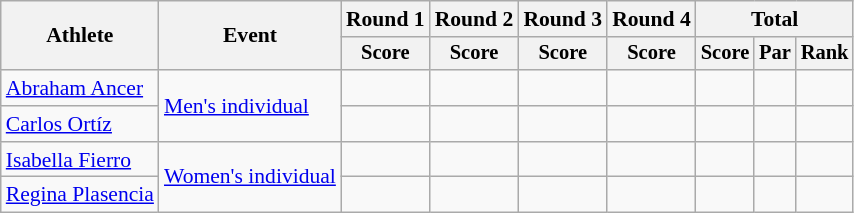<table class=wikitable style=font-size:90%;text-align:center>
<tr>
<th rowspan=2>Athlete</th>
<th rowspan=2>Event</th>
<th>Round 1</th>
<th>Round 2</th>
<th>Round 3</th>
<th>Round 4</th>
<th colspan=3>Total</th>
</tr>
<tr style=font-size:95%>
<th>Score</th>
<th>Score</th>
<th>Score</th>
<th>Score</th>
<th>Score</th>
<th>Par</th>
<th>Rank</th>
</tr>
<tr>
<td align=left><a href='#'>Abraham Ancer</a></td>
<td align=left rowspan=2><a href='#'>Men's individual</a></td>
<td></td>
<td></td>
<td></td>
<td></td>
<td></td>
<td></td>
<td></td>
</tr>
<tr>
<td align=left><a href='#'>Carlos Ortíz</a></td>
<td></td>
<td></td>
<td></td>
<td></td>
<td></td>
<td></td>
<td></td>
</tr>
<tr>
<td align=left><a href='#'>Isabella Fierro</a></td>
<td align=left rowspan=2><a href='#'>Women's individual</a></td>
<td></td>
<td></td>
<td></td>
<td></td>
<td></td>
<td></td>
<td></td>
</tr>
<tr>
<td align=left><a href='#'>Regina Plasencia</a></td>
<td></td>
<td></td>
<td></td>
<td></td>
<td></td>
<td></td>
<td></td>
</tr>
</table>
